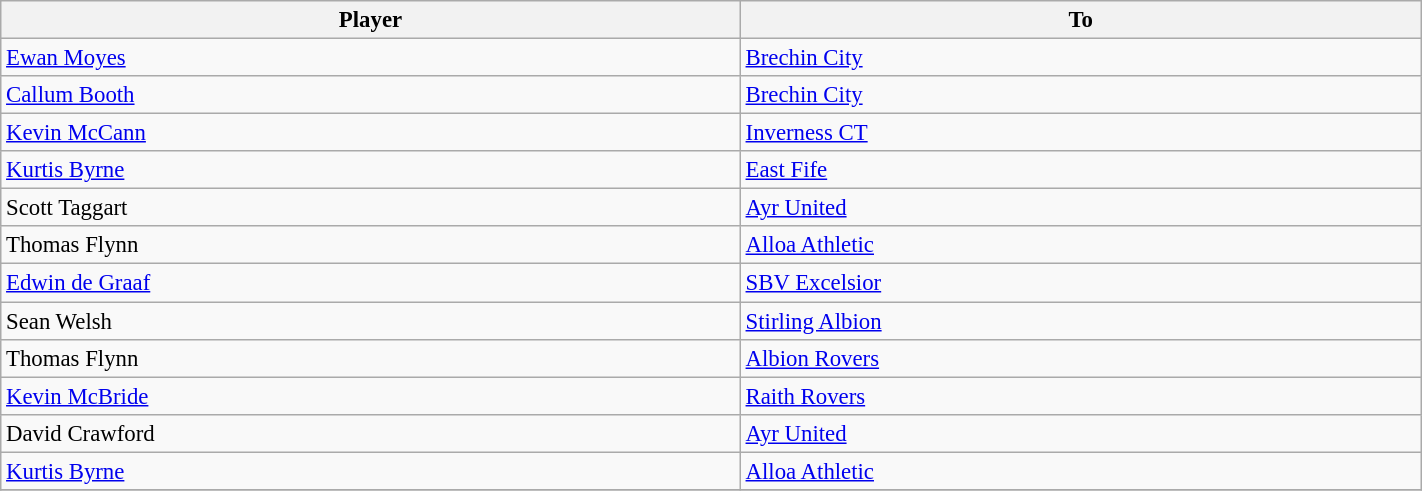<table class="wikitable" style="text-align:center; font-size:95%;width:75%; text-align:left">
<tr>
<th><strong>Player</strong></th>
<th><strong>To</strong></th>
</tr>
<tr>
<td> <a href='#'>Ewan Moyes</a></td>
<td><a href='#'>Brechin City</a></td>
</tr>
<tr>
<td> <a href='#'>Callum Booth</a></td>
<td><a href='#'>Brechin City</a></td>
</tr>
<tr>
<td> <a href='#'>Kevin McCann</a></td>
<td><a href='#'>Inverness CT</a></td>
</tr>
<tr>
<td> <a href='#'>Kurtis Byrne</a></td>
<td><a href='#'>East Fife</a></td>
</tr>
<tr>
<td> Scott Taggart</td>
<td><a href='#'>Ayr United</a></td>
</tr>
<tr>
<td> Thomas Flynn</td>
<td><a href='#'>Alloa Athletic</a></td>
</tr>
<tr>
<td> <a href='#'>Edwin de Graaf</a></td>
<td><a href='#'>SBV Excelsior</a></td>
</tr>
<tr>
<td> Sean Welsh</td>
<td><a href='#'>Stirling Albion</a></td>
</tr>
<tr>
<td> Thomas Flynn</td>
<td><a href='#'>Albion Rovers</a></td>
</tr>
<tr>
<td> <a href='#'>Kevin McBride</a></td>
<td><a href='#'>Raith Rovers</a></td>
</tr>
<tr>
<td> David Crawford</td>
<td><a href='#'>Ayr United</a></td>
</tr>
<tr>
<td> <a href='#'>Kurtis Byrne</a></td>
<td><a href='#'>Alloa Athletic</a></td>
</tr>
<tr>
</tr>
</table>
